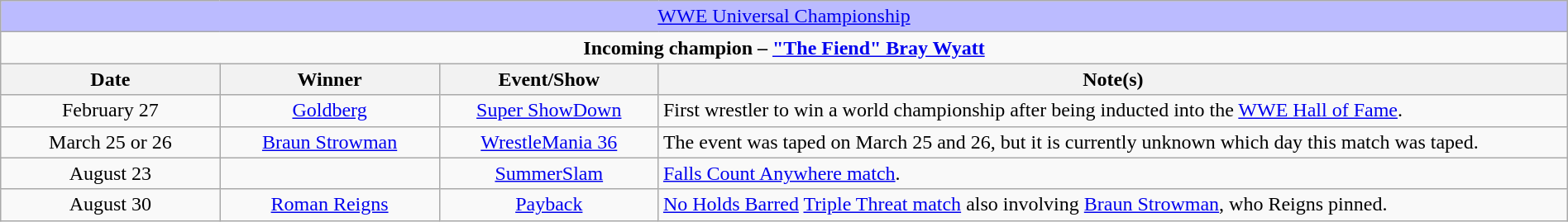<table class="wikitable" style="text-align:center; width:100%;">
<tr style="background:#BBF;">
<td colspan="4" style="text-align: center;"><a href='#'>WWE Universal Championship</a></td>
</tr>
<tr>
<td colspan="4" style="text-align: center;"><strong>Incoming champion – <a href='#'>"The Fiend" Bray Wyatt</a></strong></td>
</tr>
<tr>
<th width=14%>Date</th>
<th width=14%>Winner</th>
<th width=14%>Event/Show</th>
<th width=58%>Note(s)</th>
</tr>
<tr>
<td>February 27</td>
<td><a href='#'>Goldberg</a></td>
<td><a href='#'>Super ShowDown</a></td>
<td style="text-align: left;">First wrestler to win a world championship after being inducted into the <a href='#'>WWE Hall of Fame</a>.</td>
</tr>
<tr>
<td>March 25 or 26<br></td>
<td><a href='#'>Braun Strowman</a></td>
<td><a href='#'>WrestleMania 36</a><br></td>
<td style="text-align: left;">The event was taped on March 25 and 26, but it is currently unknown which day this match was taped.</td>
</tr>
<tr>
<td>August 23</td>
<td></td>
<td><a href='#'>SummerSlam</a></td>
<td align=left><a href='#'>Falls Count Anywhere match</a>.</td>
</tr>
<tr>
<td>August 30</td>
<td><a href='#'>Roman Reigns</a></td>
<td><a href='#'>Payback</a></td>
<td align=left><a href='#'>No Holds Barred</a> <a href='#'>Triple Threat match</a> also involving <a href='#'>Braun Strowman</a>, who Reigns pinned.</td>
</tr>
</table>
